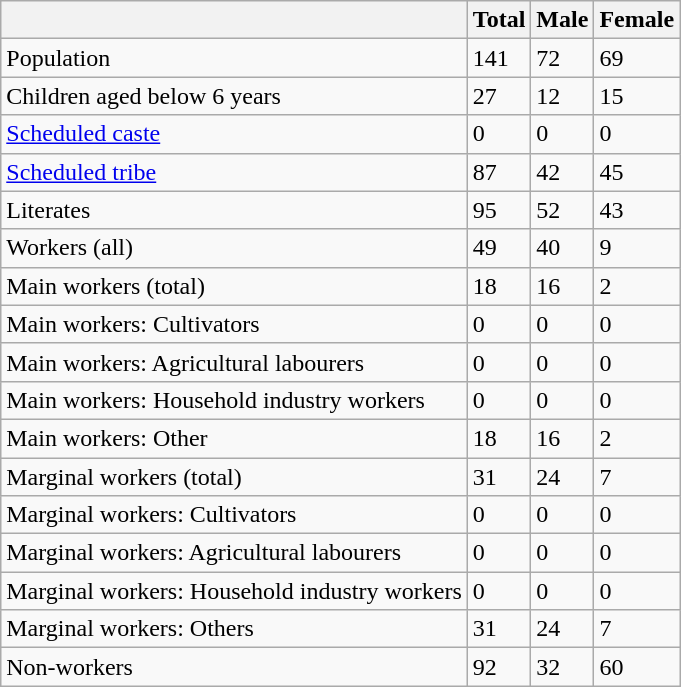<table class="wikitable sortable">
<tr>
<th></th>
<th>Total</th>
<th>Male</th>
<th>Female</th>
</tr>
<tr>
<td>Population</td>
<td>141</td>
<td>72</td>
<td>69</td>
</tr>
<tr>
<td>Children aged below 6 years</td>
<td>27</td>
<td>12</td>
<td>15</td>
</tr>
<tr>
<td><a href='#'>Scheduled caste</a></td>
<td>0</td>
<td>0</td>
<td>0</td>
</tr>
<tr>
<td><a href='#'>Scheduled tribe</a></td>
<td>87</td>
<td>42</td>
<td>45</td>
</tr>
<tr>
<td>Literates</td>
<td>95</td>
<td>52</td>
<td>43</td>
</tr>
<tr>
<td>Workers (all)</td>
<td>49</td>
<td>40</td>
<td>9</td>
</tr>
<tr>
<td>Main workers (total)</td>
<td>18</td>
<td>16</td>
<td>2</td>
</tr>
<tr>
<td>Main workers: Cultivators</td>
<td>0</td>
<td>0</td>
<td>0</td>
</tr>
<tr>
<td>Main workers: Agricultural labourers</td>
<td>0</td>
<td>0</td>
<td>0</td>
</tr>
<tr>
<td>Main workers: Household industry workers</td>
<td>0</td>
<td>0</td>
<td>0</td>
</tr>
<tr>
<td>Main workers: Other</td>
<td>18</td>
<td>16</td>
<td>2</td>
</tr>
<tr>
<td>Marginal workers (total)</td>
<td>31</td>
<td>24</td>
<td>7</td>
</tr>
<tr>
<td>Marginal workers: Cultivators</td>
<td>0</td>
<td>0</td>
<td>0</td>
</tr>
<tr>
<td>Marginal workers: Agricultural labourers</td>
<td>0</td>
<td>0</td>
<td>0</td>
</tr>
<tr>
<td>Marginal workers: Household industry workers</td>
<td>0</td>
<td>0</td>
<td>0</td>
</tr>
<tr>
<td>Marginal workers: Others</td>
<td>31</td>
<td>24</td>
<td>7</td>
</tr>
<tr>
<td>Non-workers</td>
<td>92</td>
<td>32</td>
<td>60</td>
</tr>
</table>
